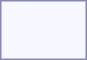<table style="border:1px solid #8888aa; background-color:#f7f8ff; padding:5px; font-size:95%; margin: 0px 12px 12px 0px;">
<tr style="text-align:center;">
<td rowspan=2><strong></strong></td>
<td colspan=6></td>
<td colspan=2></td>
<td colspan=1></td>
<td colspan=1></td>
<td colspan=6></td>
<td colspan=6></td>
<td colspan=4></td>
<td colspan=2></td>
<td colspan=6></td>
<td colspan=2></td>
</tr>
<tr style="text-align:center;">
<td colspan=6><br></td>
<td colspan=2><br></td>
<td colspan=1><br></td>
<td colspan=1><br></td>
<td colspan=6><br></td>
<td colspan=6><br></td>
<td colspan=4><br></td>
<td colspan=2><br></td>
<td colspan=6><br></td>
<td colspan=2><br></td>
</tr>
</table>
